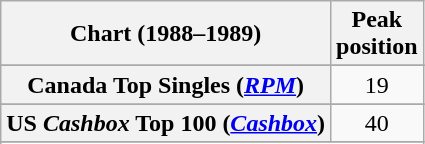<table class="wikitable sortable plainrowheaders" style="text-align:center">
<tr>
<th>Chart (1988–1989)</th>
<th>Peak<br>position</th>
</tr>
<tr>
</tr>
<tr>
</tr>
<tr>
<th scope="row">Canada Top Singles (<em><a href='#'>RPM</a></em>)</th>
<td>19</td>
</tr>
<tr>
</tr>
<tr>
</tr>
<tr>
</tr>
<tr>
</tr>
<tr>
</tr>
<tr>
<th scope="row">US <em>Cashbox</em> Top 100 (<em><a href='#'>Cashbox</a></em>)</th>
<td>40</td>
</tr>
<tr>
</tr>
<tr>
</tr>
<tr>
</tr>
</table>
